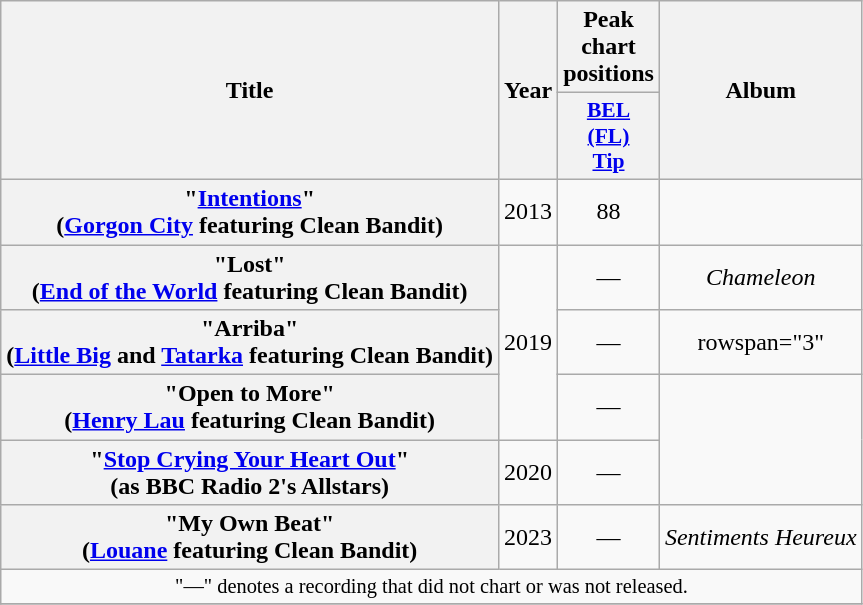<table class="wikitable plainrowheaders" style="text-align:center;">
<tr>
<th scope="col" rowspan="2">Title</th>
<th scope="col" rowspan="2">Year</th>
<th scope="col">Peak chart positions</th>
<th scope="col" rowspan="2">Album</th>
</tr>
<tr>
<th scope="col" style="width:3em;font-size:90%;"><a href='#'>BEL<br>(FL)<br>Tip</a><br></th>
</tr>
<tr>
<th scope="row">"<a href='#'>Intentions</a>"<br><span>(<a href='#'>Gorgon City</a> featuring Clean Bandit)</span></th>
<td>2013</td>
<td>88</td>
<td></td>
</tr>
<tr>
<th scope="row">"Lost"<br><span>(<a href='#'>End of the World</a> featuring Clean Bandit)</span></th>
<td rowspan="3">2019</td>
<td>—</td>
<td><em>Chameleon</em></td>
</tr>
<tr>
<th scope="row">"Arriba"<br><span>(<a href='#'>Little Big</a> and <a href='#'>Tatarka</a> featuring Clean Bandit)</span></th>
<td>—</td>
<td>rowspan="3" </td>
</tr>
<tr>
<th scope="row">"Open to More"<br><span>(<a href='#'>Henry Lau</a> featuring Clean Bandit)</span></th>
<td>—</td>
</tr>
<tr>
<th scope="row">"<a href='#'>Stop Crying Your Heart Out</a>"<br><span>(as BBC Radio 2's Allstars)</span></th>
<td>2020</td>
<td>—</td>
</tr>
<tr>
<th scope="row">"My Own Beat"<br><span>(<a href='#'>Louane</a> featuring Clean Bandit)</span></th>
<td>2023</td>
<td>—</td>
<td><em>Sentiments Heureux</em></td>
</tr>
<tr>
<td colspan="4" style="font-size:85%">"—" denotes a recording that did not chart or was not released.</td>
</tr>
<tr>
</tr>
</table>
